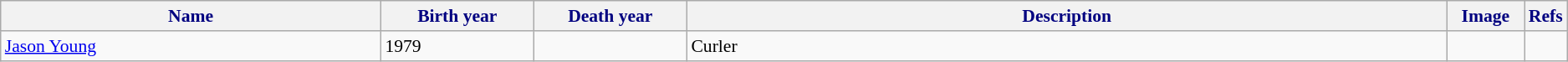<table class="wikitable" style="font-size:90%;">
<tr>
<th style="background-color:#f2f2f2; color: #000080" width="25%">Name</th>
<th style="background-color:#f2f2f2; color: #000080" width="10%">Birth year</th>
<th style="background-color:#f2f2f2; color: #000080" width="10%">Death year</th>
<th style="background-color:#f2f2f2; color: #000080" width="50%">Description</th>
<th style="background-color:#f2f2f2; color: #000080" width="5%">Image</th>
<th style="background-color:#f2f2f2; color: #000080" width="5%">Refs</th>
</tr>
<tr>
<td><a href='#'>Jason Young</a></td>
<td>1979</td>
<td></td>
<td>Curler</td>
<td></td>
<td></td>
</tr>
</table>
